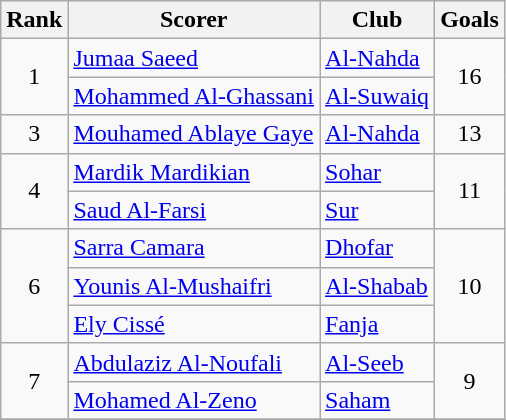<table class="wikitable sortable" style="text-align:center">
<tr>
<th>Rank</th>
<th>Scorer</th>
<th>Club</th>
<th>Goals</th>
</tr>
<tr>
<td rowspan="2">1</td>
<td align="left"> <a href='#'>Jumaa Saeed</a></td>
<td align="left"><a href='#'>Al-Nahda</a></td>
<td rowspan="2">16</td>
</tr>
<tr>
<td align="left"> <a href='#'>Mohammed Al-Ghassani</a></td>
<td align="left"><a href='#'>Al-Suwaiq</a></td>
</tr>
<tr>
<td rowspan="1">3</td>
<td align="left"> <a href='#'>Mouhamed Ablaye Gaye</a></td>
<td align="left"><a href='#'>Al-Nahda</a></td>
<td rowspan="1">13</td>
</tr>
<tr>
<td rowspan="2">4</td>
<td align="left"> <a href='#'>Mardik Mardikian</a></td>
<td align="left"><a href='#'>Sohar</a></td>
<td rowspan="2">11</td>
</tr>
<tr>
<td align="left"> <a href='#'>Saud Al-Farsi</a></td>
<td align="left"><a href='#'>Sur</a></td>
</tr>
<tr>
<td rowspan="3">6</td>
<td align="left"> <a href='#'>Sarra Camara</a></td>
<td align="left"><a href='#'>Dhofar</a></td>
<td rowspan="3">10</td>
</tr>
<tr>
<td align="left"> <a href='#'>Younis Al-Mushaifri</a></td>
<td align="left"><a href='#'>Al-Shabab</a></td>
</tr>
<tr>
<td align="left"> <a href='#'>Ely Cissé</a></td>
<td align="left"><a href='#'>Fanja</a></td>
</tr>
<tr>
<td rowspan="2">7</td>
<td align="left"> <a href='#'>Abdulaziz Al-Noufali</a></td>
<td align="left"><a href='#'>Al-Seeb</a></td>
<td rowspan="2">9</td>
</tr>
<tr>
<td align="left"> <a href='#'>Mohamed Al-Zeno</a></td>
<td align="left"><a href='#'>Saham</a></td>
</tr>
<tr>
</tr>
</table>
